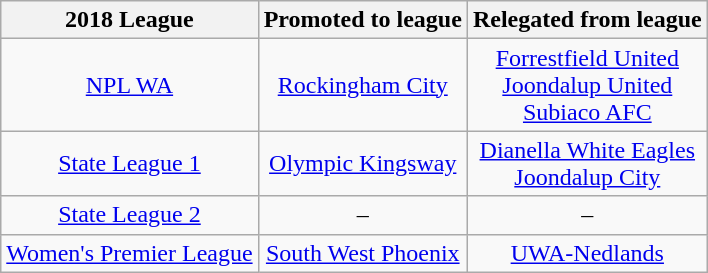<table class="wikitable" style="text-align:center">
<tr>
<th>2018 League</th>
<th>Promoted to league</th>
<th>Relegated from league</th>
</tr>
<tr>
<td><a href='#'>NPL WA</a></td>
<td><a href='#'>Rockingham City</a></td>
<td><a href='#'>Forrestfield United</a><br><a href='#'>Joondalup United</a><br><a href='#'>Subiaco AFC</a></td>
</tr>
<tr>
<td><a href='#'>State League 1</a></td>
<td><a href='#'>Olympic Kingsway</a></td>
<td><a href='#'>Dianella White Eagles</a><br><a href='#'>Joondalup City</a></td>
</tr>
<tr>
<td><a href='#'>State League 2</a></td>
<td>–</td>
<td>–</td>
</tr>
<tr>
<td><a href='#'>Women's Premier League</a></td>
<td><a href='#'>South West Phoenix</a></td>
<td><a href='#'>UWA-Nedlands</a></td>
</tr>
</table>
